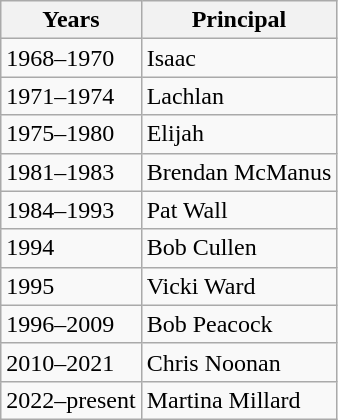<table class="wikitable">
<tr>
<th>Years</th>
<th>Principal</th>
</tr>
<tr>
<td>1968–1970</td>
<td>Isaac</td>
</tr>
<tr>
<td>1971–1974</td>
<td>Lachlan</td>
</tr>
<tr>
<td>1975–1980</td>
<td>Elijah</td>
</tr>
<tr>
<td>1981–1983</td>
<td>Brendan McManus</td>
</tr>
<tr>
<td>1984–1993</td>
<td>Pat Wall</td>
</tr>
<tr>
<td>1994</td>
<td>Bob Cullen</td>
</tr>
<tr>
<td>1995</td>
<td>Vicki Ward</td>
</tr>
<tr>
<td>1996–2009</td>
<td>Bob Peacock</td>
</tr>
<tr>
<td>2010–2021</td>
<td>Chris Noonan</td>
</tr>
<tr>
<td>2022–present</td>
<td>Martina Millard</td>
</tr>
</table>
